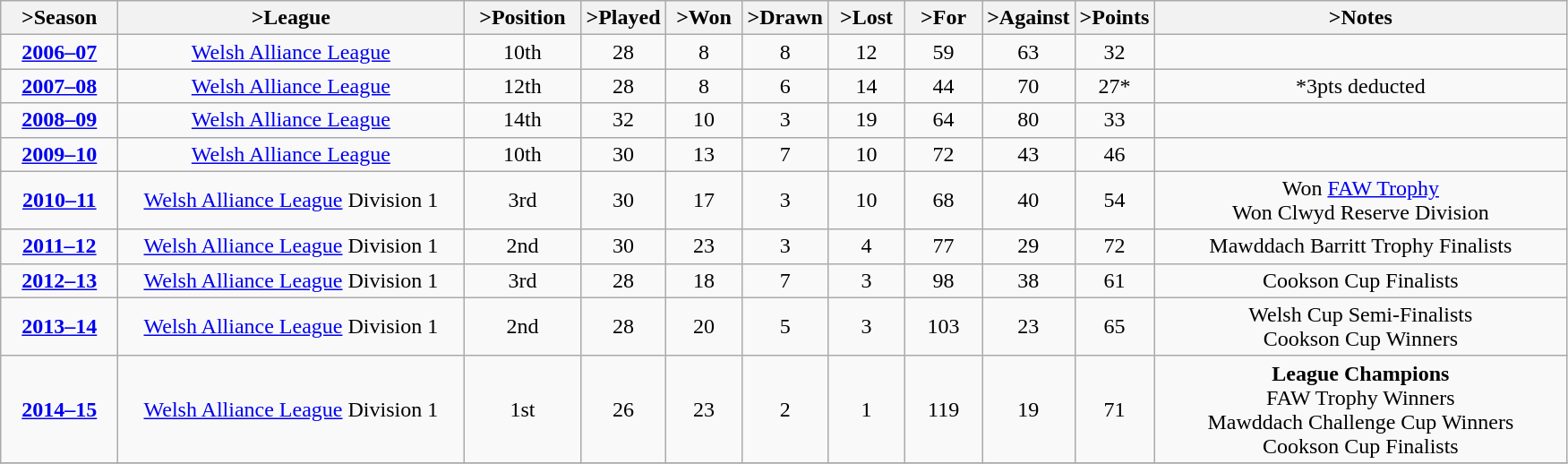<table class="wikitable" style="text-align: center">
<tr>
<th <col width="80px">>Season</th>
<th <col width="250px">>League</th>
<th <col width="80px">>Position</th>
<th <col width="50px">>Played</th>
<th <col width="50px">>Won</th>
<th <col width="50px">>Drawn</th>
<th <col width="50px">>Lost</th>
<th <col width="50px">>For</th>
<th <col width="50px">>Against</th>
<th <col width="50px">>Points</th>
<th <col width="300px">>Notes</th>
</tr>
<tr>
<td><strong><a href='#'>2006–07</a></strong></td>
<td><a href='#'>Welsh Alliance League</a></td>
<td>10th</td>
<td>28</td>
<td>8</td>
<td>8</td>
<td>12</td>
<td>59</td>
<td>63</td>
<td>32</td>
<td></td>
</tr>
<tr>
<td><strong><a href='#'>2007–08</a></strong></td>
<td><a href='#'>Welsh Alliance League</a></td>
<td>12th</td>
<td>28</td>
<td>8</td>
<td>6</td>
<td>14</td>
<td>44</td>
<td>70</td>
<td>27*</td>
<td>*3pts deducted</td>
</tr>
<tr>
<td><strong><a href='#'>2008–09</a></strong></td>
<td><a href='#'>Welsh Alliance League</a></td>
<td>14th</td>
<td>32</td>
<td>10</td>
<td>3</td>
<td>19</td>
<td>64</td>
<td>80</td>
<td>33</td>
<td></td>
</tr>
<tr>
<td><strong><a href='#'>2009–10</a></strong></td>
<td><a href='#'>Welsh Alliance League</a></td>
<td>10th</td>
<td>30</td>
<td>13</td>
<td>7</td>
<td>10</td>
<td>72</td>
<td>43</td>
<td>46</td>
<td></td>
</tr>
<tr>
<td><strong><a href='#'>2010–11</a></strong></td>
<td><a href='#'>Welsh Alliance League</a> Division 1</td>
<td>3rd</td>
<td>30</td>
<td>17</td>
<td>3</td>
<td>10</td>
<td>68</td>
<td>40</td>
<td>54</td>
<td>Won <a href='#'>FAW Trophy</a><br>Won Clwyd Reserve Division</td>
</tr>
<tr>
<td><strong><a href='#'>2011–12</a></strong></td>
<td><a href='#'>Welsh Alliance League</a> Division 1</td>
<td>2nd</td>
<td>30</td>
<td>23</td>
<td>3</td>
<td>4</td>
<td>77</td>
<td>29</td>
<td>72</td>
<td>Mawddach Barritt Trophy Finalists</td>
</tr>
<tr>
<td><strong><a href='#'>2012–13</a></strong></td>
<td><a href='#'>Welsh Alliance League</a> Division 1</td>
<td>3rd</td>
<td>28</td>
<td>18</td>
<td>7</td>
<td>3</td>
<td>98</td>
<td>38</td>
<td>61</td>
<td>Cookson Cup Finalists</td>
</tr>
<tr>
<td><strong><a href='#'>2013–14</a></strong></td>
<td><a href='#'>Welsh Alliance League</a> Division 1</td>
<td>2nd</td>
<td>28</td>
<td>20</td>
<td>5</td>
<td>3</td>
<td>103</td>
<td>23</td>
<td>65</td>
<td>Welsh Cup Semi-Finalists <br> Cookson Cup Winners</td>
</tr>
<tr>
<td><strong><a href='#'>2014–15</a></strong></td>
<td><a href='#'>Welsh Alliance League</a> Division 1</td>
<td>1st</td>
<td>26</td>
<td>23</td>
<td>2</td>
<td>1</td>
<td>119</td>
<td>19</td>
<td>71</td>
<td><strong>League Champions</strong><br> FAW Trophy Winners <br> Mawddach Challenge Cup Winners <br> Cookson Cup Finalists</td>
</tr>
<tr>
</tr>
</table>
